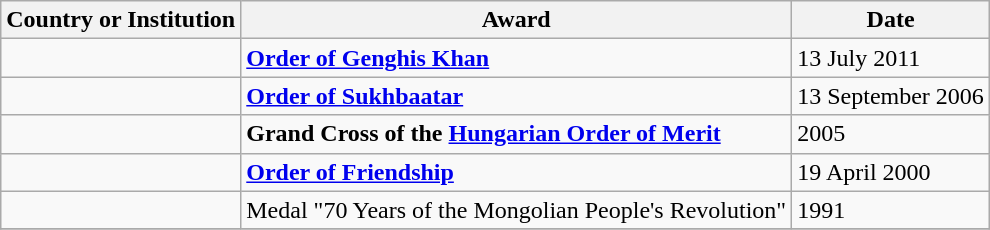<table class="wikitable sortable">
<tr>
<th>Country or Institution</th>
<th>Award</th>
<th>Date</th>
</tr>
<tr>
<td><strong></strong></td>
<td><strong><a href='#'>Order of Genghis Khan</a></strong></td>
<td>13 July 2011</td>
</tr>
<tr>
<td><strong></strong></td>
<td><strong><a href='#'>Order of Sukhbaatar</a></strong></td>
<td>13 September 2006</td>
</tr>
<tr>
<td><strong></strong></td>
<td><strong>Grand Cross of the <a href='#'>Hungarian Order of Merit</a></strong></td>
<td>2005</td>
</tr>
<tr>
<td><strong></strong></td>
<td><strong><a href='#'>Order of Friendship</a></strong></td>
<td>19 April 2000</td>
</tr>
<tr>
<td><strong></strong></td>
<td>Medal "70 Years of the Mongolian People's Revolution"</td>
<td>1991</td>
</tr>
<tr>
</tr>
</table>
